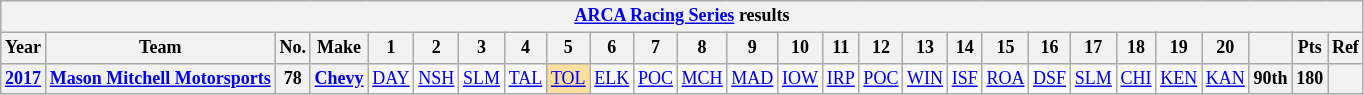<table class="wikitable" style="text-align:center; font-size:75%">
<tr>
<th colspan=48><a href='#'>ARCA Racing Series</a> results</th>
</tr>
<tr>
<th>Year</th>
<th>Team</th>
<th>No.</th>
<th>Make</th>
<th>1</th>
<th>2</th>
<th>3</th>
<th>4</th>
<th>5</th>
<th>6</th>
<th>7</th>
<th>8</th>
<th>9</th>
<th>10</th>
<th>11</th>
<th>12</th>
<th>13</th>
<th>14</th>
<th>15</th>
<th>16</th>
<th>17</th>
<th>18</th>
<th>19</th>
<th>20</th>
<th></th>
<th>Pts</th>
<th>Ref</th>
</tr>
<tr>
<th><a href='#'>2017</a></th>
<th><a href='#'>Mason Mitchell Motorsports</a></th>
<th>78</th>
<th><a href='#'>Chevy</a></th>
<td><a href='#'>DAY</a></td>
<td><a href='#'>NSH</a></td>
<td><a href='#'>SLM</a></td>
<td><a href='#'>TAL</a></td>
<td style="background:#FFDF9F;"><a href='#'>TOL</a><br></td>
<td><a href='#'>ELK</a></td>
<td><a href='#'>POC</a></td>
<td><a href='#'>MCH</a></td>
<td><a href='#'>MAD</a></td>
<td><a href='#'>IOW</a></td>
<td><a href='#'>IRP</a></td>
<td><a href='#'>POC</a></td>
<td><a href='#'>WIN</a></td>
<td><a href='#'>ISF</a></td>
<td><a href='#'>ROA</a></td>
<td><a href='#'>DSF</a></td>
<td><a href='#'>SLM</a></td>
<td><a href='#'>CHI</a></td>
<td><a href='#'>KEN</a></td>
<td><a href='#'>KAN</a></td>
<th>90th</th>
<th>180</th>
<th></th>
</tr>
</table>
